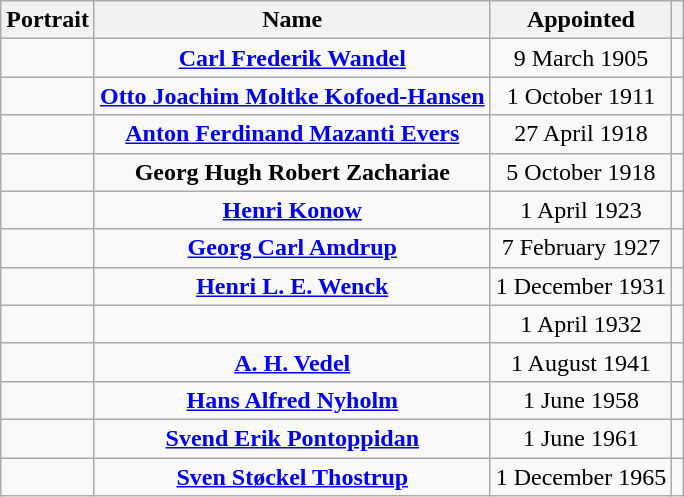<table class="wikitable" style="text-align:center">
<tr>
<th>Portrait</th>
<th>Name<br></th>
<th>Appointed</th>
<th></th>
</tr>
<tr>
<td></td>
<td><strong><a href='#'>Carl Frederik Wandel</a></strong><br></td>
<td>9 March 1905</td>
<td></td>
</tr>
<tr>
<td></td>
<td><strong><a href='#'>Otto Joachim Moltke Kofoed-Hansen</a></strong><br></td>
<td>1 October 1911</td>
<td></td>
</tr>
<tr>
<td></td>
<td><strong><a href='#'>Anton Ferdinand Mazanti Evers</a></strong><br></td>
<td>27 April 1918</td>
<td></td>
</tr>
<tr>
<td></td>
<td><strong>Georg Hugh Robert Zachariae</strong><br></td>
<td>5 October 1918<br></td>
<td></td>
</tr>
<tr>
<td></td>
<td><strong><a href='#'>Henri Konow</a></strong><br></td>
<td>1 April 1923</td>
<td></td>
</tr>
<tr>
<td></td>
<td><strong><a href='#'>Georg Carl Amdrup</a></strong><br></td>
<td>7 February 1927</td>
<td></td>
</tr>
<tr>
<td></td>
<td><strong><a href='#'>Henri L. E. Wenck</a></strong><br></td>
<td>1 December 1931</td>
<td></td>
</tr>
<tr>
<td></td>
<td><strong></strong><br></td>
<td>1 April 1932</td>
<td></td>
</tr>
<tr>
<td></td>
<td><strong><a href='#'>A. H. Vedel</a></strong><br></td>
<td>1 August 1941</td>
<td></td>
</tr>
<tr>
<td></td>
<td><strong><a href='#'>Hans Alfred Nyholm</a></strong><br></td>
<td>1 June 1958</td>
<td></td>
</tr>
<tr>
<td></td>
<td><strong><a href='#'>Svend Erik Pontoppidan</a></strong><br></td>
<td>1 June 1961</td>
<td></td>
</tr>
<tr>
<td></td>
<td><strong><a href='#'>Sven Støckel Thostrup</a></strong><br></td>
<td>1 December 1965</td>
<td></td>
</tr>
</table>
